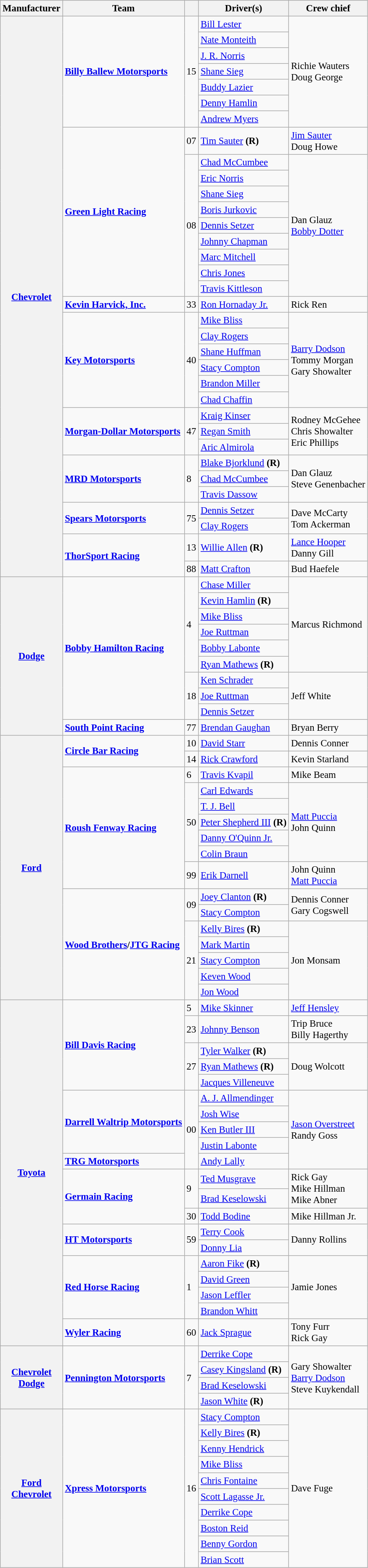<table class="wikitable" style="font-size: 95%;">
<tr>
<th>Manufacturer</th>
<th>Team</th>
<th></th>
<th>Driver(s)</th>
<th>Crew chief</th>
</tr>
<tr>
<th rowspan=34><a href='#'>Chevrolet</a></th>
<td rowspan=7><strong><a href='#'>Billy Ballew Motorsports</a></strong></td>
<td rowspan=7>15</td>
<td><a href='#'>Bill Lester</a> <small></small></td>
<td rowspan=7>Richie Wauters <small></small> <br> Doug George <small></small></td>
</tr>
<tr>
<td><a href='#'>Nate Monteith</a> <small></small></td>
</tr>
<tr>
<td><a href='#'>J. R. Norris</a> <small></small></td>
</tr>
<tr>
<td><a href='#'>Shane Sieg</a> <small></small></td>
</tr>
<tr>
<td><a href='#'>Buddy Lazier</a> <small></small></td>
</tr>
<tr>
<td><a href='#'>Denny Hamlin</a> <small></small></td>
</tr>
<tr>
<td><a href='#'>Andrew Myers</a> <small></small></td>
</tr>
<tr>
<td rowspan=10><strong><a href='#'>Green Light Racing</a></strong></td>
<td>07</td>
<td><a href='#'>Tim Sauter</a> <strong>(R)</strong></td>
<td><a href='#'>Jim Sauter</a> <small></small> <br> Doug Howe <small></small></td>
</tr>
<tr>
<td rowspan=9>08</td>
<td><a href='#'>Chad McCumbee</a>  <small></small></td>
<td rowspan=9>Dan Glauz <small></small> <br> <a href='#'>Bobby Dotter</a> <small></small></td>
</tr>
<tr>
<td><a href='#'>Eric Norris</a> <small></small></td>
</tr>
<tr>
<td><a href='#'>Shane Sieg</a> <small></small></td>
</tr>
<tr>
<td><a href='#'>Boris Jurkovic</a> <small></small></td>
</tr>
<tr>
<td><a href='#'>Dennis Setzer</a> <small></small></td>
</tr>
<tr>
<td><a href='#'>Johnny Chapman</a> <small></small></td>
</tr>
<tr>
<td><a href='#'>Marc Mitchell</a> <small></small></td>
</tr>
<tr>
<td><a href='#'>Chris Jones</a> <small></small></td>
</tr>
<tr>
<td><a href='#'>Travis Kittleson</a> <small></small></td>
</tr>
<tr>
<td><strong><a href='#'>Kevin Harvick, Inc.</a></strong></td>
<td>33</td>
<td><a href='#'>Ron Hornaday Jr.</a></td>
<td>Rick Ren</td>
</tr>
<tr>
<td rowspan=6><strong><a href='#'>Key Motorsports</a></strong></td>
<td rowspan=6>40</td>
<td><a href='#'>Mike Bliss</a> <small></small></td>
<td rowspan=6><a href='#'>Barry Dodson</a> <small></small> <br> Tommy Morgan <small></small> <br> Gary Showalter <small></small></td>
</tr>
<tr>
<td><a href='#'>Clay Rogers</a> <small></small></td>
</tr>
<tr>
<td><a href='#'>Shane Huffman</a> <small></small></td>
</tr>
<tr>
<td><a href='#'>Stacy Compton</a> <small></small></td>
</tr>
<tr>
<td><a href='#'>Brandon Miller</a> <small></small></td>
</tr>
<tr>
<td><a href='#'>Chad Chaffin</a> <small></small></td>
</tr>
<tr>
<td rowspan=3><strong><a href='#'>Morgan-Dollar Motorsports</a></strong></td>
<td rowspan=3>47</td>
<td><a href='#'>Kraig Kinser</a> <small></small></td>
<td rowspan=3>Rodney McGehee <small></small> <br> Chris Showalter <small></small> <br> Eric Phillips <small></small></td>
</tr>
<tr>
<td><a href='#'>Regan Smith</a> <small></small></td>
</tr>
<tr>
<td><a href='#'>Aric Almirola</a> <small></small></td>
</tr>
<tr>
<td rowspan=3><strong><a href='#'>MRD Motorsports</a></strong></td>
<td rowspan=3>8</td>
<td><a href='#'>Blake Bjorklund</a> <strong>(R)</strong> <small></small></td>
<td rowspan=3>Dan Glauz <small></small> <br> Steve Genenbacher <small></small></td>
</tr>
<tr>
<td><a href='#'>Chad McCumbee</a> <small></small></td>
</tr>
<tr>
<td><a href='#'>Travis Dassow</a> <small></small></td>
</tr>
<tr>
<td rowspan=2><strong><a href='#'>Spears Motorsports</a></strong></td>
<td rowspan=2>75</td>
<td><a href='#'>Dennis Setzer</a> <small></small></td>
<td rowspan=2>Dave McCarty <small></small> <br> Tom Ackerman <small></small></td>
</tr>
<tr>
<td><a href='#'>Clay Rogers</a> <small></small></td>
</tr>
<tr>
<td rowspan=2><strong><a href='#'>ThorSport Racing</a></strong></td>
<td>13</td>
<td><a href='#'>Willie Allen</a> <strong>(R)</strong></td>
<td><a href='#'>Lance Hooper</a> <small> </small> <br> Danny Gill <small></small></td>
</tr>
<tr>
<td>88</td>
<td><a href='#'>Matt Crafton</a></td>
<td>Bud Haefele</td>
</tr>
<tr>
<th rowspan=10><a href='#'>Dodge</a></th>
<td rowspan=9><strong><a href='#'>Bobby Hamilton Racing</a></strong></td>
<td rowspan=6>4</td>
<td><a href='#'>Chase Miller</a> <small></small></td>
<td rowspan=6>Marcus Richmond</td>
</tr>
<tr>
<td><a href='#'>Kevin Hamlin</a> <strong>(R)</strong> <small></small></td>
</tr>
<tr>
<td><a href='#'>Mike Bliss</a> <small></small></td>
</tr>
<tr>
<td><a href='#'>Joe Ruttman</a> <small></small></td>
</tr>
<tr>
<td><a href='#'>Bobby Labonte</a> <small></small></td>
</tr>
<tr>
<td><a href='#'>Ryan Mathews</a> <strong>(R)</strong> <small></small></td>
</tr>
<tr>
<td rowspan=3>18</td>
<td><a href='#'>Ken Schrader</a> <small></small></td>
<td rowspan=3>Jeff White</td>
</tr>
<tr>
<td><a href='#'>Joe Ruttman</a> <small></small></td>
</tr>
<tr>
<td><a href='#'>Dennis Setzer</a> <small></small></td>
</tr>
<tr>
<td><strong><a href='#'>South Point Racing</a></strong></td>
<td>77</td>
<td><a href='#'>Brendan Gaughan</a></td>
<td>Bryan Berry</td>
</tr>
<tr>
<th rowspan=16><a href='#'>Ford</a></th>
<td rowspan=2><strong><a href='#'>Circle Bar Racing</a></strong></td>
<td>10</td>
<td><a href='#'>David Starr</a></td>
<td>Dennis Conner</td>
</tr>
<tr>
<td>14</td>
<td><a href='#'>Rick Crawford</a></td>
<td>Kevin Starland</td>
</tr>
<tr>
<td rowspan=7><strong><a href='#'>Roush Fenway Racing</a></strong></td>
<td>6</td>
<td><a href='#'>Travis Kvapil</a></td>
<td>Mike Beam</td>
</tr>
<tr>
<td rowspan=5>50</td>
<td><a href='#'>Carl Edwards</a> <small></small></td>
<td rowspan=5><a href='#'>Matt Puccia</a> <small></small> <br> John Quinn <small></small></td>
</tr>
<tr>
<td><a href='#'>T. J. Bell</a> <small></small></td>
</tr>
<tr>
<td><a href='#'>Peter Shepherd III</a> <strong>(R)</strong> <small></small></td>
</tr>
<tr>
<td><a href='#'>Danny O'Quinn Jr.</a> <small></small></td>
</tr>
<tr>
<td><a href='#'>Colin Braun</a> <small></small></td>
</tr>
<tr>
<td>99</td>
<td><a href='#'>Erik Darnell</a></td>
<td>John Quinn <small></small> <br> <a href='#'>Matt Puccia</a> <small></small></td>
</tr>
<tr>
<td rowspan=7><strong><a href='#'>Wood Brothers</a>/<a href='#'>JTG Racing</a></strong></td>
<td rowspan=2>09</td>
<td><a href='#'>Joey Clanton</a> <strong>(R)</strong> <small></small></td>
<td rowspan=2>Dennis Conner <small></small> <br> Gary Cogswell <small></small></td>
</tr>
<tr>
<td><a href='#'>Stacy Compton</a> <small></small></td>
</tr>
<tr>
<td rowspan=5>21</td>
<td><a href='#'>Kelly Bires</a> <strong>(R)</strong> <small></small></td>
<td rowspan=5>Jon Monsam</td>
</tr>
<tr>
<td><a href='#'>Mark Martin</a> <small></small></td>
</tr>
<tr>
<td><a href='#'>Stacy Compton</a> <small></small></td>
</tr>
<tr>
<td><a href='#'>Keven Wood</a> <small></small></td>
</tr>
<tr>
<td><a href='#'>Jon Wood</a> <small></small></td>
</tr>
<tr>
<th rowspan=20><a href='#'>Toyota</a></th>
<td rowspan=5><strong><a href='#'>Bill Davis Racing</a></strong></td>
<td>5</td>
<td><a href='#'>Mike Skinner</a></td>
<td><a href='#'>Jeff Hensley</a></td>
</tr>
<tr>
<td>23</td>
<td><a href='#'>Johnny Benson</a></td>
<td>Trip Bruce <small></small> <br> Billy Hagerthy <small></small></td>
</tr>
<tr>
<td rowspan=3>27 </td>
<td><a href='#'>Tyler Walker</a> <strong>(R)</strong> <small></small></td>
<td rowspan=3>Doug Wolcott</td>
</tr>
<tr>
<td><a href='#'>Ryan Mathews</a> <strong>(R)</strong> <small></small></td>
</tr>
<tr>
<td><a href='#'>Jacques Villeneuve</a> <small></small></td>
</tr>
<tr>
<td rowspan=4><strong><a href='#'>Darrell Waltrip Motorsports</a></strong></td>
<td rowspan=5>00</td>
<td><a href='#'>A. J. Allmendinger</a> <small></small></td>
<td rowspan=5><a href='#'>Jason Overstreet</a> <small></small> <br> Randy Goss <small></small></td>
</tr>
<tr>
<td><a href='#'>Josh Wise</a> <small></small></td>
</tr>
<tr>
<td><a href='#'>Ken Butler III</a> <small></small></td>
</tr>
<tr>
<td><a href='#'>Justin Labonte</a> <small></small></td>
</tr>
<tr>
<td><strong><a href='#'>TRG Motorsports</a></strong></td>
<td><a href='#'>Andy Lally</a> <small></small></td>
</tr>
<tr>
<td rowspan=3><strong><a href='#'>Germain Racing</a></strong></td>
<td rowspan=2>9</td>
<td><a href='#'>Ted Musgrave</a> <small></small></td>
<td rowspan=2>Rick Gay <small></small> <br> Mike Hillman <small></small> <br> Mike Abner <small></small></td>
</tr>
<tr>
<td><a href='#'>Brad Keselowski</a> <small></small></td>
</tr>
<tr>
<td>30</td>
<td><a href='#'>Todd Bodine</a></td>
<td>Mike Hillman Jr.</td>
</tr>
<tr>
<td rowspan=2><strong><a href='#'>HT Motorsports</a></strong></td>
<td rowspan=2>59</td>
<td><a href='#'>Terry Cook</a> <small></small></td>
<td rowspan=2>Danny Rollins</td>
</tr>
<tr>
<td><a href='#'>Donny Lia</a> <small></small></td>
</tr>
<tr>
<td rowspan=4><strong><a href='#'>Red Horse Racing</a></strong></td>
<td rowspan=4>1</td>
<td><a href='#'>Aaron Fike</a> <strong>(R)</strong> <small></small></td>
<td rowspan=4>Jamie Jones</td>
</tr>
<tr>
<td><a href='#'>David Green</a> <small></small></td>
</tr>
<tr>
<td><a href='#'>Jason Leffler</a> <small></small></td>
</tr>
<tr>
<td><a href='#'>Brandon Whitt</a> <small></small></td>
</tr>
<tr>
<td><strong><a href='#'>Wyler Racing</a></strong></td>
<td>60</td>
<td><a href='#'>Jack Sprague</a></td>
<td>Tony Furr <small></small> <br> Rick Gay <small></small></td>
</tr>
<tr>
<th rowspan=4><a href='#'>Chevrolet</a> <small></small> <br> <a href='#'>Dodge</a> <small></small></th>
<td rowspan=4><strong><a href='#'>Pennington Motorsports</a></strong></td>
<td rowspan=4>7</td>
<td><a href='#'>Derrike Cope</a> <small></small></td>
<td rowspan=4>Gary Showalter <small></small> <br> <a href='#'>Barry Dodson</a> <small></small> <br> Steve Kuykendall <small></small></td>
</tr>
<tr>
<td><a href='#'>Casey Kingsland</a> <strong>(R)</strong> <small></small></td>
</tr>
<tr>
<td><a href='#'>Brad Keselowski</a> <small></small></td>
</tr>
<tr>
<td><a href='#'>Jason White</a> <strong>(R)</strong> <small></small></td>
</tr>
<tr>
<th rowspan=10><a href='#'>Ford</a> <small></small> <br> <a href='#'>Chevrolet</a> <small></small></th>
<td rowspan=10><strong><a href='#'>Xpress Motorsports</a></strong></td>
<td rowspan=10>16</td>
<td><a href='#'>Stacy Compton</a> <small></small></td>
<td rowspan=10>Dave Fuge</td>
</tr>
<tr>
<td><a href='#'>Kelly Bires</a> <strong>(R)</strong> <small></small></td>
</tr>
<tr>
<td><a href='#'>Kenny Hendrick</a> <small></small></td>
</tr>
<tr>
<td><a href='#'>Mike Bliss</a> <small></small></td>
</tr>
<tr>
<td><a href='#'>Chris Fontaine</a> <small></small></td>
</tr>
<tr>
<td><a href='#'>Scott Lagasse Jr.</a> <small></small></td>
</tr>
<tr>
<td><a href='#'>Derrike Cope</a> <small></small></td>
</tr>
<tr>
<td><a href='#'>Boston Reid</a> <small></small></td>
</tr>
<tr>
<td><a href='#'>Benny Gordon</a> <small></small></td>
</tr>
<tr>
<td><a href='#'>Brian Scott</a> <small></small></td>
</tr>
</table>
